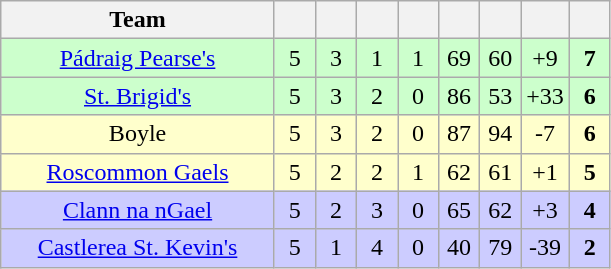<table class="wikitable" style="text-align:center">
<tr>
<th style="width:175px;">Team</th>
<th width="20"></th>
<th width="20"></th>
<th width="20"></th>
<th width="20"></th>
<th width="20"></th>
<th width="20"></th>
<th width="20"></th>
<th width="20"></th>
</tr>
<tr style="background:#cfc;">
<td><a href='#'>Pádraig Pearse's</a></td>
<td>5</td>
<td>3</td>
<td>1</td>
<td>1</td>
<td>69</td>
<td>60</td>
<td>+9</td>
<td><strong>7</strong></td>
</tr>
<tr style="background:#cfc;">
<td><a href='#'>St. Brigid's</a></td>
<td>5</td>
<td>3</td>
<td>2</td>
<td>0</td>
<td>86</td>
<td>53</td>
<td>+33</td>
<td><strong>6</strong></td>
</tr>
<tr style="background:#ffc;">
<td>Boyle</td>
<td>5</td>
<td>3</td>
<td>2</td>
<td>0</td>
<td>87</td>
<td>94</td>
<td>-7</td>
<td><strong>6</strong></td>
</tr>
<tr style="background:#ffc;">
<td><a href='#'>Roscommon Gaels</a></td>
<td>5</td>
<td>2</td>
<td>2</td>
<td>1</td>
<td>62</td>
<td>61</td>
<td>+1</td>
<td><strong>5</strong></td>
</tr>
<tr style="background:#ccf;">
<td><a href='#'>Clann na nGael</a></td>
<td>5</td>
<td>2</td>
<td>3</td>
<td>0</td>
<td>65</td>
<td>62</td>
<td>+3</td>
<td><strong>4</strong></td>
</tr>
<tr style="background:#ccf;">
<td><a href='#'>Castlerea St. Kevin's</a></td>
<td>5</td>
<td>1</td>
<td>4</td>
<td>0</td>
<td>40</td>
<td>79</td>
<td>-39</td>
<td><strong>2</strong></td>
</tr>
</table>
